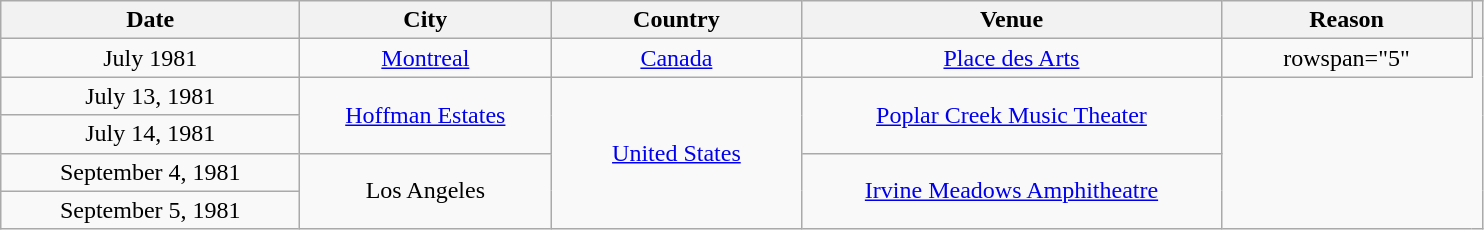<table class="wikitable" id="cancelled" style="text-align:center;">
<tr>
<th scope="col" style="width:12em;">Date</th>
<th scope="col" style="width:10em;">City</th>
<th scope="col" style="width:10em;">Country</th>
<th scope="col" style="width:17em;">Venue</th>
<th scope="col" style="width:10em;">Reason</th>
<th scope="col" class="unsortable"></th>
</tr>
<tr>
<td>July 1981</td>
<td><a href='#'>Montreal</a></td>
<td><a href='#'>Canada</a></td>
<td><a href='#'>Place des Arts</a></td>
<td>rowspan="5" </td>
</tr>
<tr>
<td>July 13, 1981</td>
<td rowspan="2"><a href='#'>Hoffman Estates</a></td>
<td rowspan="5"><a href='#'>United States</a></td>
<td rowspan="2"><a href='#'>Poplar Creek Music Theater</a></td>
</tr>
<tr>
<td>July 14, 1981</td>
</tr>
<tr>
<td>September 4, 1981</td>
<td rowspan="2">Los Angeles</td>
<td rowspan="2"><a href='#'>Irvine Meadows Amphitheatre</a></td>
</tr>
<tr>
<td>September 5, 1981</td>
</tr>
</table>
